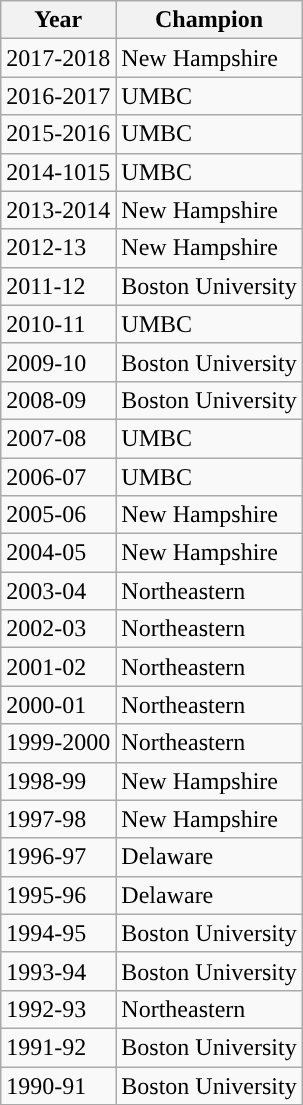<table class="wikitable sortable">
<tr>
<th>Year</th>
<th>Champion</th>
</tr>
<tr>
<td>2017-2018</td>
<td>New Hampshire</td>
</tr>
<tr>
<td>2016-2017</td>
<td>UMBC</td>
</tr>
<tr>
<td>2015-2016</td>
<td>UMBC</td>
</tr>
<tr>
<td>2014-1015</td>
<td>UMBC</td>
</tr>
<tr>
<td>2013-2014</td>
<td>New Hampshire</td>
</tr>
<tr>
<td>2012-13</td>
<td>New Hampshire</td>
</tr>
<tr>
<td>2011-12</td>
<td>Boston University</td>
</tr>
<tr>
<td>2010-11</td>
<td>UMBC</td>
</tr>
<tr>
<td>2009-10</td>
<td>Boston University</td>
</tr>
<tr>
<td>2008-09</td>
<td>Boston University</td>
</tr>
<tr>
<td>2007-08</td>
<td>UMBC</td>
</tr>
<tr>
<td>2006-07</td>
<td>UMBC</td>
</tr>
<tr>
<td>2005-06</td>
<td>New Hampshire</td>
</tr>
<tr>
<td>2004-05</td>
<td>New Hampshire</td>
</tr>
<tr>
<td>2003-04</td>
<td>Northeastern</td>
</tr>
<tr>
<td>2002-03</td>
<td>Northeastern</td>
</tr>
<tr>
<td>2001-02</td>
<td>Northeastern</td>
</tr>
<tr>
<td>2000-01</td>
<td>Northeastern</td>
</tr>
<tr>
<td>1999-2000</td>
<td>Northeastern</td>
</tr>
<tr>
<td>1998-99</td>
<td>New Hampshire</td>
</tr>
<tr>
<td>1997-98</td>
<td>New Hampshire</td>
</tr>
<tr>
<td>1996-97</td>
<td>Delaware</td>
</tr>
<tr>
<td>1995-96</td>
<td>Delaware</td>
</tr>
<tr>
<td>1994-95</td>
<td>Boston University</td>
</tr>
<tr>
<td>1993-94</td>
<td>Boston University</td>
</tr>
<tr>
<td>1992-93</td>
<td>Northeastern</td>
</tr>
<tr>
<td>1991-92</td>
<td>Boston University</td>
</tr>
<tr>
<td>1990-91</td>
<td>Boston University</td>
</tr>
<tr>
</tr>
</table>
